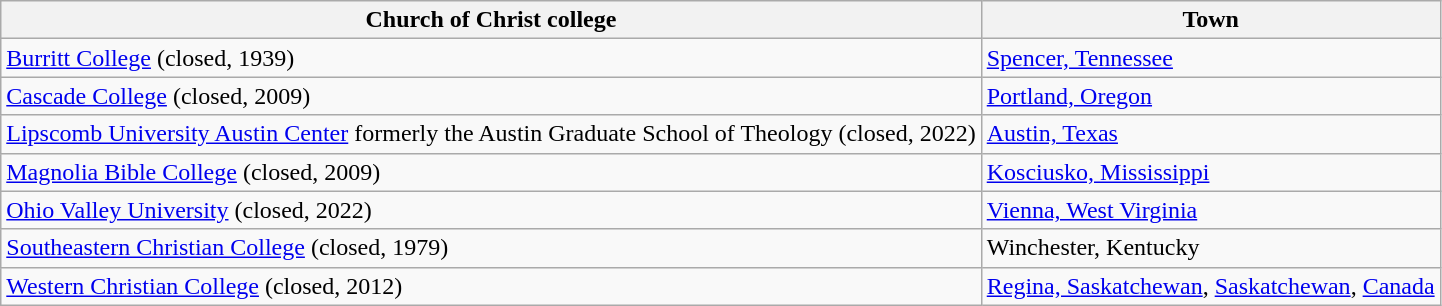<table class="wikitable">
<tr>
<th>Church of Christ college</th>
<th>Town</th>
</tr>
<tr>
<td><a href='#'>Burritt College</a> (closed, 1939)</td>
<td><a href='#'>Spencer, Tennessee</a></td>
</tr>
<tr>
<td><a href='#'>Cascade College</a> (closed, 2009)</td>
<td><a href='#'>Portland, Oregon</a></td>
</tr>
<tr>
<td><a href='#'>Lipscomb University Austin Center</a> formerly the Austin Graduate School of Theology (closed, 2022)</td>
<td><a href='#'>Austin, Texas</a></td>
</tr>
<tr>
<td><a href='#'>Magnolia Bible College</a> (closed, 2009)</td>
<td><a href='#'>Kosciusko, Mississippi</a></td>
</tr>
<tr>
<td><a href='#'>Ohio Valley University</a> (closed, 2022)</td>
<td><a href='#'>Vienna, West Virginia</a></td>
</tr>
<tr>
<td><a href='#'>Southeastern Christian College</a> (closed, 1979)</td>
<td>Winchester, Kentucky</td>
</tr>
<tr>
<td><a href='#'>Western Christian College</a> (closed, 2012)</td>
<td><a href='#'>Regina, Saskatchewan</a>, <a href='#'>Saskatchewan</a>, <a href='#'>Canada</a></td>
</tr>
</table>
